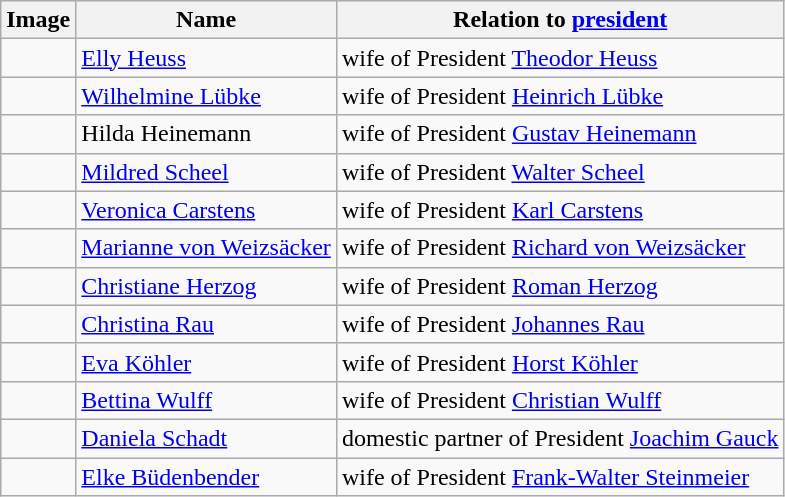<table class="wikitable">
<tr>
<th>Image</th>
<th>Name</th>
<th>Relation to <a href='#'>president</a></th>
</tr>
<tr>
<td></td>
<td><a href='#'>Elly Heuss</a></td>
<td>wife of President <a href='#'>Theodor Heuss</a></td>
</tr>
<tr>
<td></td>
<td><a href='#'>Wilhelmine Lübke</a></td>
<td>wife of President <a href='#'>Heinrich Lübke</a></td>
</tr>
<tr>
<td></td>
<td>Hilda Heinemann</td>
<td>wife of President <a href='#'>Gustav Heinemann</a></td>
</tr>
<tr>
<td></td>
<td><a href='#'>Mildred Scheel</a></td>
<td>wife of President <a href='#'>Walter Scheel</a></td>
</tr>
<tr>
<td></td>
<td><a href='#'>Veronica Carstens</a></td>
<td>wife of President <a href='#'>Karl Carstens</a></td>
</tr>
<tr>
<td></td>
<td><a href='#'>Marianne von Weizsäcker</a></td>
<td>wife of President <a href='#'>Richard von Weizsäcker</a></td>
</tr>
<tr>
<td></td>
<td><a href='#'>Christiane Herzog</a></td>
<td>wife of President <a href='#'>Roman Herzog</a></td>
</tr>
<tr>
<td></td>
<td><a href='#'>Christina Rau</a></td>
<td>wife of President <a href='#'>Johannes Rau</a></td>
</tr>
<tr>
<td></td>
<td><a href='#'>Eva Köhler</a></td>
<td>wife of President <a href='#'>Horst Köhler</a></td>
</tr>
<tr>
<td></td>
<td><a href='#'>Bettina Wulff</a></td>
<td>wife of President <a href='#'>Christian Wulff</a></td>
</tr>
<tr>
<td></td>
<td><a href='#'>Daniela Schadt</a></td>
<td>domestic partner of President <a href='#'>Joachim Gauck</a></td>
</tr>
<tr>
<td></td>
<td><a href='#'>Elke Büdenbender</a></td>
<td>wife of President <a href='#'>Frank-Walter Steinmeier</a></td>
</tr>
</table>
